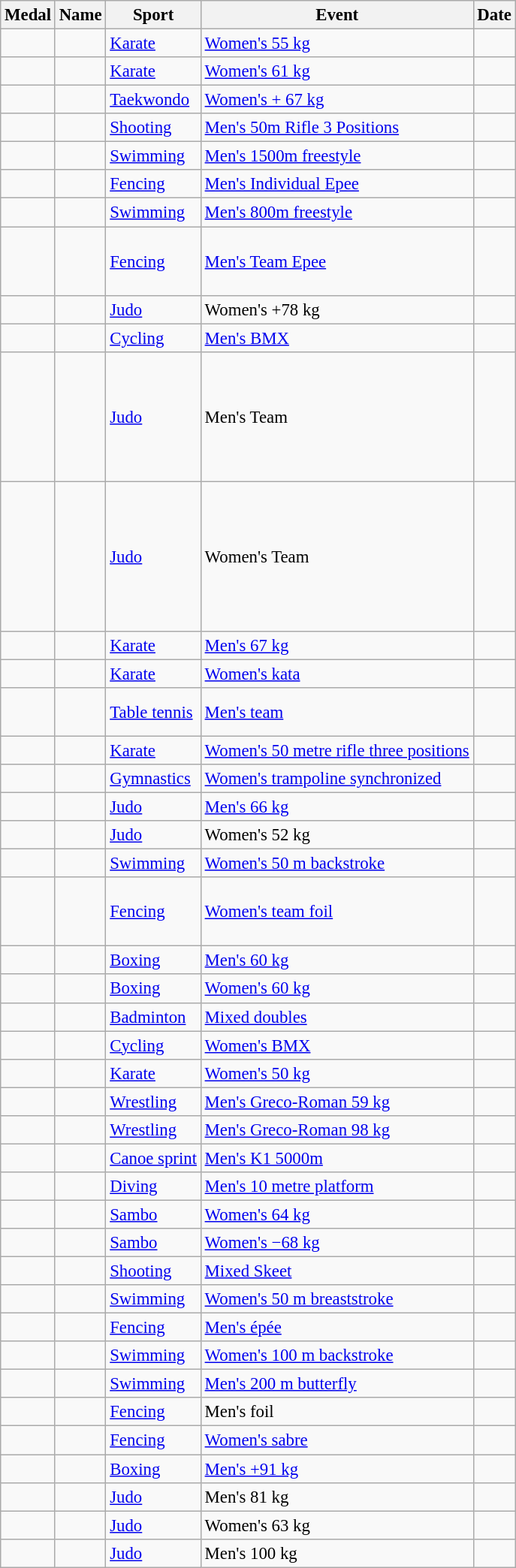<table class="wikitable sortable" style="font-size: 95%;">
<tr>
<th>Medal</th>
<th>Name</th>
<th>Sport</th>
<th>Event</th>
<th>Date</th>
</tr>
<tr>
<td></td>
<td></td>
<td><a href='#'>Karate</a></td>
<td><a href='#'>Women's 55 kg</a></td>
<td></td>
</tr>
<tr>
<td></td>
<td></td>
<td><a href='#'>Karate</a></td>
<td><a href='#'>Women's 61 kg</a></td>
<td></td>
</tr>
<tr>
<td></td>
<td></td>
<td><a href='#'>Taekwondo</a></td>
<td><a href='#'>Women's + 67 kg</a></td>
<td></td>
</tr>
<tr>
<td></td>
<td></td>
<td><a href='#'>Shooting</a></td>
<td><a href='#'>Men's 50m Rifle 3 Positions</a></td>
<td></td>
</tr>
<tr>
<td></td>
<td></td>
<td><a href='#'>Swimming</a></td>
<td><a href='#'>Men's 1500m freestyle</a></td>
<td></td>
</tr>
<tr>
<td></td>
<td></td>
<td><a href='#'>Fencing</a></td>
<td><a href='#'>Men's Individual Epee</a></td>
<td></td>
</tr>
<tr>
<td></td>
<td></td>
<td><a href='#'>Swimming</a></td>
<td><a href='#'>Men's 800m freestyle</a></td>
<td></td>
</tr>
<tr>
<td></td>
<td><br><br><br></td>
<td><a href='#'>Fencing</a></td>
<td><a href='#'>Men's Team Epee</a></td>
<td></td>
</tr>
<tr>
<td></td>
<td></td>
<td><a href='#'>Judo</a></td>
<td>Women's +78 kg</td>
<td></td>
</tr>
<tr>
<td></td>
<td></td>
<td><a href='#'>Cycling</a></td>
<td><a href='#'>Men's BMX</a></td>
<td></td>
</tr>
<tr>
<td></td>
<td><br><br><br><br><br><br></td>
<td><a href='#'>Judo</a></td>
<td>Men's Team</td>
<td></td>
</tr>
<tr>
<td></td>
<td><br><br><br><br><br><br><br></td>
<td><a href='#'>Judo</a></td>
<td>Women's Team</td>
<td></td>
</tr>
<tr>
<td></td>
<td></td>
<td><a href='#'>Karate</a></td>
<td><a href='#'>Men's 67 kg</a></td>
<td></td>
</tr>
<tr>
<td></td>
<td></td>
<td><a href='#'>Karate</a></td>
<td><a href='#'>Women's kata</a></td>
<td></td>
</tr>
<tr>
<td></td>
<td><br><br></td>
<td><a href='#'>Table tennis</a></td>
<td><a href='#'>Men's team</a></td>
<td></td>
</tr>
<tr>
<td></td>
<td></td>
<td><a href='#'>Karate</a></td>
<td><a href='#'>Women's 50 metre rifle three positions</a></td>
<td></td>
</tr>
<tr>
<td></td>
<td><br></td>
<td><a href='#'>Gymnastics</a></td>
<td><a href='#'>Women's trampoline synchronized</a></td>
<td></td>
</tr>
<tr>
<td></td>
<td></td>
<td><a href='#'>Judo</a></td>
<td><a href='#'>Men's 66 kg</a></td>
<td></td>
</tr>
<tr>
<td></td>
<td></td>
<td><a href='#'>Judo</a></td>
<td>Women's 52 kg</td>
<td></td>
</tr>
<tr>
<td></td>
<td></td>
<td><a href='#'>Swimming</a></td>
<td><a href='#'>Women's 50 m backstroke</a></td>
<td></td>
</tr>
<tr>
<td></td>
<td><br><br><br></td>
<td><a href='#'>Fencing</a></td>
<td><a href='#'>Women's team foil</a></td>
<td></td>
</tr>
<tr>
<td></td>
<td></td>
<td><a href='#'>Boxing</a></td>
<td><a href='#'>Men's 60 kg</a></td>
<td></td>
</tr>
<tr>
<td></td>
<td></td>
<td><a href='#'>Boxing</a></td>
<td><a href='#'>Women's 60 kg</a></td>
<td></td>
</tr>
<tr>
<td></td>
<td><br></td>
<td><a href='#'>Badminton</a></td>
<td><a href='#'>Mixed doubles</a></td>
<td></td>
</tr>
<tr>
<td></td>
<td></td>
<td><a href='#'>Cycling</a></td>
<td><a href='#'>Women's BMX</a></td>
<td></td>
</tr>
<tr>
<td></td>
<td></td>
<td><a href='#'>Karate</a></td>
<td><a href='#'>Women's 50 kg</a></td>
<td></td>
</tr>
<tr>
<td></td>
<td></td>
<td><a href='#'>Wrestling</a></td>
<td><a href='#'>Men's Greco-Roman 59 kg</a></td>
<td></td>
</tr>
<tr>
<td></td>
<td></td>
<td><a href='#'>Wrestling</a></td>
<td><a href='#'>Men's Greco-Roman 98 kg</a></td>
<td></td>
</tr>
<tr>
<td></td>
<td></td>
<td><a href='#'>Canoe sprint</a></td>
<td><a href='#'>Men's K1 5000m</a></td>
<td></td>
</tr>
<tr>
<td></td>
<td></td>
<td><a href='#'>Diving</a></td>
<td><a href='#'>Men's 10 metre platform</a></td>
<td></td>
</tr>
<tr>
<td></td>
<td></td>
<td><a href='#'>Sambo</a></td>
<td><a href='#'>Women's 64 kg</a></td>
<td></td>
</tr>
<tr>
<td></td>
<td></td>
<td><a href='#'>Sambo</a></td>
<td><a href='#'>Women's −68 kg</a></td>
<td></td>
</tr>
<tr>
<td></td>
<td><br></td>
<td><a href='#'>Shooting</a></td>
<td><a href='#'>Mixed Skeet</a></td>
<td></td>
</tr>
<tr>
<td></td>
<td></td>
<td><a href='#'>Swimming</a></td>
<td><a href='#'>Women's 50 m breaststroke</a></td>
<td></td>
</tr>
<tr>
<td></td>
<td></td>
<td><a href='#'>Fencing</a></td>
<td><a href='#'>Men's épée</a></td>
<td></td>
</tr>
<tr>
<td></td>
<td></td>
<td><a href='#'>Swimming</a></td>
<td><a href='#'>Women's 100 m backstroke</a></td>
<td></td>
</tr>
<tr>
<td></td>
<td></td>
<td><a href='#'>Swimming</a></td>
<td><a href='#'>Men's 200 m butterfly</a></td>
<td></td>
</tr>
<tr>
<td></td>
<td></td>
<td><a href='#'>Fencing</a></td>
<td>Men's foil</td>
<td></td>
</tr>
<tr>
<td></td>
<td></td>
<td><a href='#'>Fencing</a></td>
<td><a href='#'>Women's sabre</a></td>
<td></td>
</tr>
<tr>
<td></td>
<td></td>
<td><a href='#'>Boxing</a></td>
<td><a href='#'>Men's +91 kg</a></td>
<td></td>
</tr>
<tr>
<td></td>
<td></td>
<td><a href='#'>Judo</a></td>
<td>Men's 81 kg</td>
<td></td>
</tr>
<tr>
<td></td>
<td></td>
<td><a href='#'>Judo</a></td>
<td>Women's 63 kg</td>
<td></td>
</tr>
<tr>
<td></td>
<td></td>
<td><a href='#'>Judo</a></td>
<td>Men's 100 kg</td>
<td></td>
</tr>
</table>
